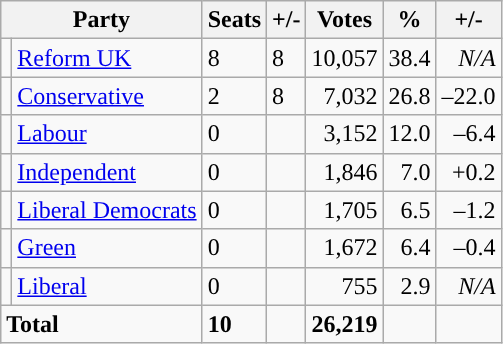<table class="wikitable sortable">
<tr>
<th colspan="2">Party</th>
<th>Seats</th>
<th>+/-</th>
<th>Votes</th>
<th>%</th>
<th>+/-</th>
</tr>
<tr>
<td style="background-color: "></td>
<td><a href='#'>Reform UK</a></td>
<td>8</td>
<td> 8</td>
<td style="text-align:right;">10,057</td>
<td style="text-align:right;">38.4</td>
<td style="text-align:right;"><em>N/A</em></td>
</tr>
<tr>
<td style="background-color: "></td>
<td><a href='#'>Conservative</a></td>
<td>2</td>
<td> 8</td>
<td style="text-align:right;">7,032</td>
<td style="text-align:right;">26.8</td>
<td style="text-align:right;">–22.0</td>
</tr>
<tr>
<td style="background-color: "></td>
<td><a href='#'>Labour</a></td>
<td>0</td>
<td></td>
<td style="text-align:right;">3,152</td>
<td style="text-align:right;">12.0</td>
<td style="text-align:right;">–6.4</td>
</tr>
<tr>
<td style="background-color: "></td>
<td><a href='#'>Independent</a></td>
<td>0</td>
<td></td>
<td style="text-align:right;">1,846</td>
<td style="text-align:right;">7.0</td>
<td style="text-align:right;">+0.2</td>
</tr>
<tr>
<td style="background-color: "></td>
<td><a href='#'>Liberal Democrats</a></td>
<td>0</td>
<td></td>
<td style="text-align:right;">1,705</td>
<td style="text-align:right;">6.5</td>
<td style="text-align:right;">–1.2</td>
</tr>
<tr>
<td style="background-color: "></td>
<td><a href='#'>Green</a></td>
<td>0</td>
<td></td>
<td style="text-align:right;">1,672</td>
<td style="text-align:right;">6.4</td>
<td style="text-align:right;">–0.4</td>
</tr>
<tr>
<td style="background-color: "></td>
<td><a href='#'>Liberal</a></td>
<td>0</td>
<td></td>
<td style="text-align:right;">755</td>
<td style="text-align:right;">2.9</td>
<td style="text-align:right;"><em>N/A</em></td>
</tr>
<tr>
<td colspan="2"><strong>Total</strong></td>
<td><strong>10</strong></td>
<td></td>
<td style="text-align:right;"><strong>26,219</strong></td>
<td style="text-align:right;"></td>
<td style="text-align:right;"></td>
</tr>
</table>
